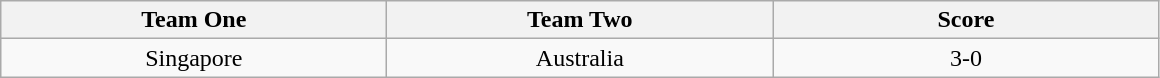<table class="wikitable" style="text-align: center">
<tr>
<th width=250>Team One</th>
<th width=250>Team Two</th>
<th width=250>Score</th>
</tr>
<tr>
<td> Singapore</td>
<td> Australia</td>
<td>3-0</td>
</tr>
</table>
